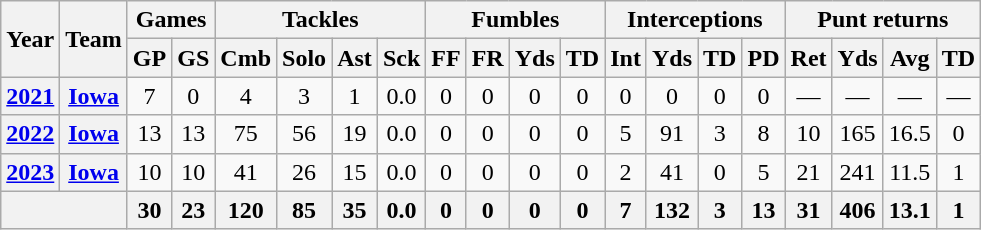<table class= "wikitable" style="text-align:center;">
<tr>
<th rowspan="2">Year</th>
<th rowspan="2">Team</th>
<th colspan="2">Games</th>
<th colspan="4">Tackles</th>
<th colspan="4">Fumbles</th>
<th colspan="4">Interceptions</th>
<th colspan="4">Punt returns</th>
</tr>
<tr>
<th>GP</th>
<th>GS</th>
<th>Cmb</th>
<th>Solo</th>
<th>Ast</th>
<th>Sck</th>
<th>FF</th>
<th>FR</th>
<th>Yds</th>
<th>TD</th>
<th>Int</th>
<th>Yds</th>
<th>TD</th>
<th>PD</th>
<th>Ret</th>
<th>Yds</th>
<th>Avg</th>
<th>TD</th>
</tr>
<tr>
<th><a href='#'>2021</a></th>
<th><a href='#'>Iowa</a></th>
<td>7</td>
<td>0</td>
<td>4</td>
<td>3</td>
<td>1</td>
<td>0.0</td>
<td>0</td>
<td>0</td>
<td>0</td>
<td>0</td>
<td>0</td>
<td>0</td>
<td>0</td>
<td>0</td>
<td>—</td>
<td>—</td>
<td>—</td>
<td>—</td>
</tr>
<tr>
<th><a href='#'>2022</a></th>
<th><a href='#'>Iowa</a></th>
<td>13</td>
<td>13</td>
<td>75</td>
<td>56</td>
<td>19</td>
<td>0.0</td>
<td>0</td>
<td>0</td>
<td>0</td>
<td>0</td>
<td>5</td>
<td>91</td>
<td>3</td>
<td>8</td>
<td>10</td>
<td>165</td>
<td>16.5</td>
<td>0</td>
</tr>
<tr>
<th><a href='#'>2023</a></th>
<th><a href='#'>Iowa</a></th>
<td>10</td>
<td>10</td>
<td>41</td>
<td>26</td>
<td>15</td>
<td>0.0</td>
<td>0</td>
<td>0</td>
<td>0</td>
<td>0</td>
<td>2</td>
<td>41</td>
<td>0</td>
<td>5</td>
<td>21</td>
<td>241</td>
<td>11.5</td>
<td>1</td>
</tr>
<tr>
<th colspan="2"></th>
<th>30</th>
<th>23</th>
<th>120</th>
<th>85</th>
<th>35</th>
<th>0.0</th>
<th>0</th>
<th>0</th>
<th>0</th>
<th>0</th>
<th>7</th>
<th>132</th>
<th>3</th>
<th>13</th>
<th>31</th>
<th>406</th>
<th>13.1</th>
<th>1</th>
</tr>
</table>
